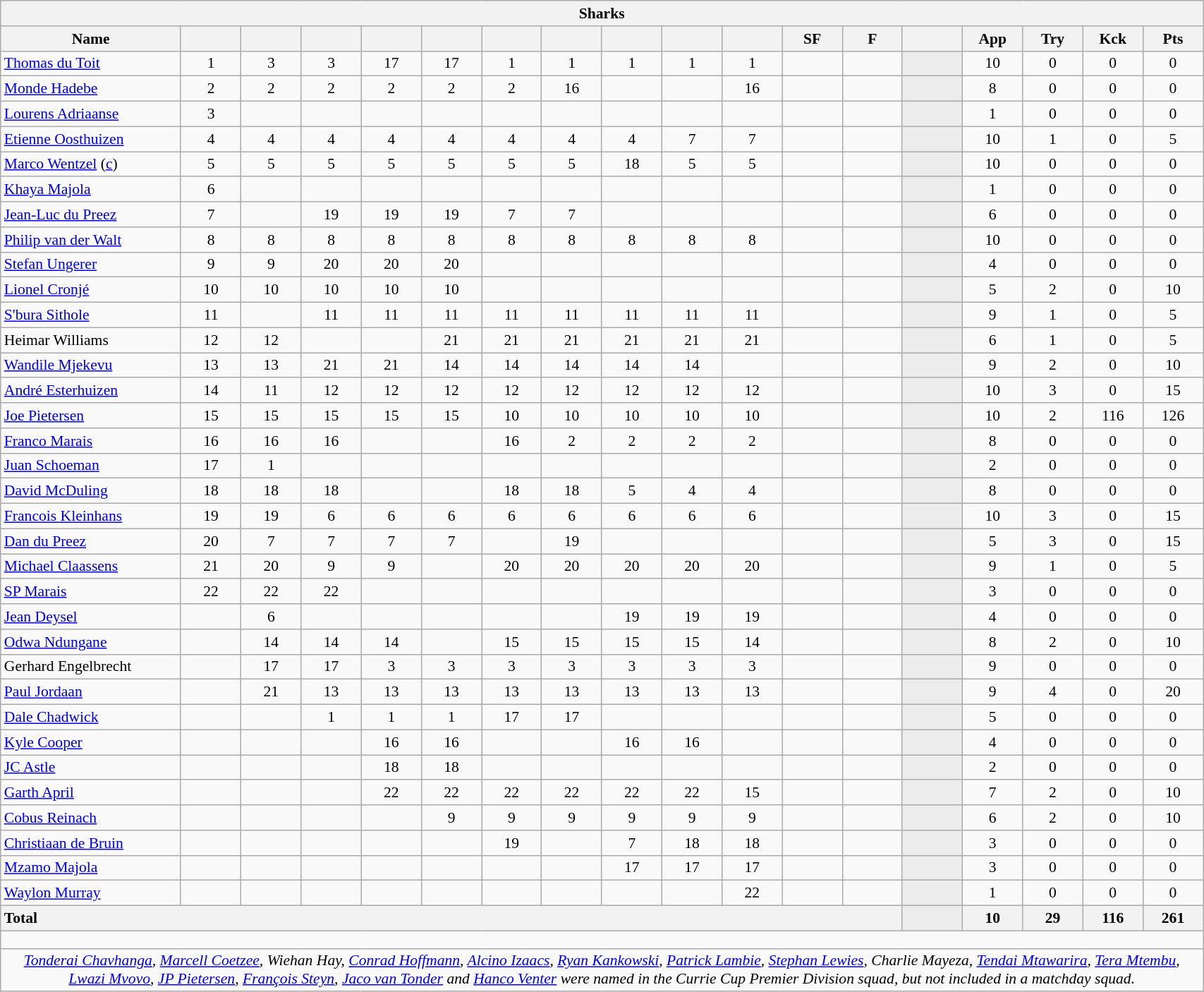<table class="wikitable collapsible collapsed sortable" style="text-align:center; font-size:90%; width:90%">
<tr>
<th colspan="100%">Sharks</th>
</tr>
<tr>
<th style="width:15%;">Name</th>
<th style="width:5%;"></th>
<th style="width:5%;"></th>
<th style="width:5%;"></th>
<th style="width:5%;"></th>
<th style="width:5%;"></th>
<th style="width:5%;"></th>
<th style="width:5%;"></th>
<th style="width:5%;"></th>
<th style="width:5%;"></th>
<th style="width:5%;"></th>
<th style="width:5%;">SF</th>
<th style="width:5%;">F</th>
<th style="width:5%;"></th>
<th style="width:5%;">App</th>
<th style="width:5%;">Try</th>
<th style="width:5%;">Kck</th>
<th style="width:5%;">Pts</th>
</tr>
<tr>
<td style="text-align:left;"><a href='#'>Thomas du Toit</a></td>
<td>1</td>
<td>3</td>
<td>3</td>
<td>17 </td>
<td>17 </td>
<td>1</td>
<td>1</td>
<td>1</td>
<td>1</td>
<td>1</td>
<td></td>
<td></td>
<td style="background:#ECECEC;"></td>
<td>10</td>
<td>0</td>
<td>0</td>
<td>0</td>
</tr>
<tr>
<td style="text-align:left;"><a href='#'>Monde Hadebe</a></td>
<td>2</td>
<td>2</td>
<td>2</td>
<td>2</td>
<td>2</td>
<td>2</td>
<td>16 </td>
<td></td>
<td></td>
<td>16 </td>
<td></td>
<td></td>
<td style="background:#ECECEC;"></td>
<td>8</td>
<td>0</td>
<td>0</td>
<td>0</td>
</tr>
<tr>
<td style="text-align:left;"><a href='#'>Lourens Adriaanse</a></td>
<td>3</td>
<td></td>
<td></td>
<td></td>
<td></td>
<td></td>
<td></td>
<td></td>
<td></td>
<td></td>
<td></td>
<td></td>
<td style="background:#ECECEC;"></td>
<td>1</td>
<td>0</td>
<td>0</td>
<td>0</td>
</tr>
<tr>
<td style="text-align:left;"><a href='#'>Etienne Oosthuizen</a></td>
<td>4</td>
<td>4</td>
<td>4</td>
<td>4</td>
<td>4</td>
<td>4</td>
<td>4</td>
<td>4</td>
<td>7</td>
<td>7</td>
<td></td>
<td></td>
<td style="background:#ECECEC;"></td>
<td>10</td>
<td>1</td>
<td>0</td>
<td>5</td>
</tr>
<tr>
<td style="text-align:left;"><a href='#'>Marco Wentzel</a> (<a href='#'>c</a>)</td>
<td>5</td>
<td>5</td>
<td>5</td>
<td>5</td>
<td>5</td>
<td>5</td>
<td>5</td>
<td>18 </td>
<td>5</td>
<td>5</td>
<td></td>
<td></td>
<td style="background:#ECECEC;"></td>
<td>10</td>
<td>0</td>
<td>0</td>
<td>0</td>
</tr>
<tr>
<td style="text-align:left;"><a href='#'>Khaya Majola</a></td>
<td>6</td>
<td></td>
<td></td>
<td></td>
<td></td>
<td></td>
<td></td>
<td></td>
<td></td>
<td></td>
<td></td>
<td></td>
<td style="background:#ECECEC;"></td>
<td>1</td>
<td>0</td>
<td>0</td>
<td>0</td>
</tr>
<tr>
<td style="text-align:left;"><a href='#'>Jean-Luc du Preez</a></td>
<td>7</td>
<td></td>
<td>19 </td>
<td>19 </td>
<td>19 </td>
<td>7</td>
<td>7</td>
<td></td>
<td></td>
<td></td>
<td></td>
<td></td>
<td style="background:#ECECEC;"></td>
<td>6</td>
<td>0</td>
<td>0</td>
<td>0</td>
</tr>
<tr>
<td style="text-align:left;"><a href='#'>Philip van der Walt</a></td>
<td>8</td>
<td>8</td>
<td>8</td>
<td>8</td>
<td>8</td>
<td>8</td>
<td>8</td>
<td>8</td>
<td>8</td>
<td>8</td>
<td></td>
<td></td>
<td style="background:#ECECEC;"></td>
<td>10</td>
<td>0</td>
<td>0</td>
<td>0</td>
</tr>
<tr>
<td style="text-align:left;"><a href='#'>Stefan Ungerer</a></td>
<td>9</td>
<td>9</td>
<td>20 </td>
<td>20 </td>
<td>20</td>
<td></td>
<td></td>
<td></td>
<td></td>
<td></td>
<td></td>
<td></td>
<td style="background:#ECECEC;"></td>
<td>4</td>
<td>0</td>
<td>0</td>
<td>0</td>
</tr>
<tr>
<td style="text-align:left;"><a href='#'>Lionel Cronjé</a></td>
<td>10</td>
<td>10</td>
<td>10</td>
<td>10</td>
<td>10</td>
<td></td>
<td></td>
<td></td>
<td></td>
<td></td>
<td></td>
<td></td>
<td style="background:#ECECEC;"></td>
<td>5</td>
<td>2</td>
<td>0</td>
<td>10</td>
</tr>
<tr>
<td style="text-align:left;"><a href='#'>S'bura Sithole</a></td>
<td>11</td>
<td></td>
<td>11</td>
<td>11</td>
<td>11</td>
<td>11</td>
<td>11</td>
<td>11</td>
<td>11</td>
<td>11</td>
<td></td>
<td></td>
<td style="background:#ECECEC;"></td>
<td>9</td>
<td>1</td>
<td>0</td>
<td>5</td>
</tr>
<tr>
<td style="text-align:left;">Heimar Williams</td>
<td>12</td>
<td>12</td>
<td></td>
<td></td>
<td>21</td>
<td>21 </td>
<td>21 </td>
<td>21</td>
<td>21 </td>
<td>21 </td>
<td></td>
<td></td>
<td style="background:#ECECEC;"></td>
<td>6</td>
<td>1</td>
<td>0</td>
<td>5</td>
</tr>
<tr>
<td style="text-align:left;"><a href='#'>Wandile Mjekevu</a></td>
<td>13</td>
<td>13</td>
<td>21 </td>
<td>21 </td>
<td>14</td>
<td>14</td>
<td>14</td>
<td>14</td>
<td>14</td>
<td></td>
<td></td>
<td></td>
<td style="background:#ECECEC;"></td>
<td>9</td>
<td>2</td>
<td>0</td>
<td>10</td>
</tr>
<tr>
<td style="text-align:left;"><a href='#'>André Esterhuizen</a></td>
<td>14</td>
<td>11</td>
<td>12</td>
<td>12</td>
<td>12</td>
<td>12</td>
<td>12</td>
<td>12</td>
<td>12</td>
<td>12</td>
<td></td>
<td></td>
<td style="background:#ECECEC;"></td>
<td>10</td>
<td>3</td>
<td>0</td>
<td>15</td>
</tr>
<tr>
<td style="text-align:left;"><a href='#'>Joe Pietersen</a></td>
<td>15</td>
<td>15</td>
<td>15</td>
<td>15</td>
<td>15</td>
<td>10</td>
<td>10</td>
<td>10</td>
<td>10</td>
<td>10</td>
<td></td>
<td></td>
<td style="background:#ECECEC;"></td>
<td>10</td>
<td>2</td>
<td>116</td>
<td>126</td>
</tr>
<tr>
<td style="text-align:left;"><a href='#'>Franco Marais</a></td>
<td>16 </td>
<td>16 </td>
<td>16 </td>
<td></td>
<td></td>
<td>16 </td>
<td>2</td>
<td>2</td>
<td>2</td>
<td>2</td>
<td></td>
<td></td>
<td style="background:#ECECEC;"></td>
<td>8</td>
<td>0</td>
<td>0</td>
<td>0</td>
</tr>
<tr>
<td style="text-align:left;"><a href='#'>Juan Schoeman</a></td>
<td>17 </td>
<td>1</td>
<td></td>
<td></td>
<td></td>
<td></td>
<td></td>
<td></td>
<td></td>
<td></td>
<td></td>
<td></td>
<td style="background:#ECECEC;"></td>
<td>2</td>
<td>0</td>
<td>0</td>
<td>0</td>
</tr>
<tr>
<td style="text-align:left;"><a href='#'>David McDuling</a></td>
<td>18 </td>
<td>18 </td>
<td>18 </td>
<td></td>
<td></td>
<td>18 </td>
<td>18 </td>
<td>5</td>
<td>4</td>
<td>4</td>
<td></td>
<td></td>
<td style="background:#ECECEC;"></td>
<td>8</td>
<td>0</td>
<td>0</td>
<td>0</td>
</tr>
<tr>
<td style="text-align:left;"><a href='#'>Francois Kleinhans</a></td>
<td>19 </td>
<td>19 </td>
<td>6</td>
<td>6</td>
<td>6</td>
<td>6</td>
<td>6</td>
<td>6</td>
<td>6</td>
<td>6</td>
<td></td>
<td></td>
<td style="background:#ECECEC;"></td>
<td>10</td>
<td>3</td>
<td>0</td>
<td>15</td>
</tr>
<tr>
<td style="text-align:left;"><a href='#'>Dan du Preez</a></td>
<td>20 </td>
<td>7</td>
<td>7</td>
<td>7</td>
<td>7</td>
<td></td>
<td>19</td>
<td></td>
<td></td>
<td></td>
<td></td>
<td></td>
<td style="background:#ECECEC;"></td>
<td>5</td>
<td>3</td>
<td>0</td>
<td>15</td>
</tr>
<tr>
<td style="text-align:left;"><a href='#'>Michael Claassens</a></td>
<td>21 </td>
<td>20 </td>
<td>9</td>
<td>9</td>
<td></td>
<td>20 </td>
<td>20 </td>
<td>20 </td>
<td>20 </td>
<td>20 </td>
<td></td>
<td></td>
<td style="background:#ECECEC;"></td>
<td>9</td>
<td>1</td>
<td>0</td>
<td>5</td>
</tr>
<tr>
<td style="text-align:left;"><a href='#'>SP Marais</a></td>
<td>22 </td>
<td>22 </td>
<td>22 </td>
<td></td>
<td></td>
<td></td>
<td></td>
<td></td>
<td></td>
<td></td>
<td></td>
<td></td>
<td style="background:#ECECEC;"></td>
<td>3</td>
<td>0</td>
<td>0</td>
<td>0</td>
</tr>
<tr>
<td style="text-align:left;"><a href='#'>Jean Deysel</a></td>
<td></td>
<td>6</td>
<td></td>
<td></td>
<td></td>
<td></td>
<td></td>
<td>19 </td>
<td>19 </td>
<td>19 </td>
<td></td>
<td></td>
<td style="background:#ECECEC;"></td>
<td>4</td>
<td>0</td>
<td>0</td>
<td>0</td>
</tr>
<tr>
<td style="text-align:left;"><a href='#'>Odwa Ndungane</a></td>
<td></td>
<td>14</td>
<td>14</td>
<td>14</td>
<td></td>
<td>15</td>
<td>15</td>
<td>15</td>
<td>15</td>
<td>14</td>
<td></td>
<td></td>
<td style="background:#ECECEC;"></td>
<td>8</td>
<td>2</td>
<td>0</td>
<td>10</td>
</tr>
<tr>
<td style="text-align:left;">Gerhard Engelbrecht</td>
<td></td>
<td>17 </td>
<td>17 </td>
<td>3</td>
<td>3</td>
<td>3</td>
<td>3</td>
<td>3</td>
<td>3</td>
<td>3</td>
<td></td>
<td></td>
<td style="background:#ECECEC;"></td>
<td>9</td>
<td>0</td>
<td>0</td>
<td>0</td>
</tr>
<tr>
<td style="text-align:left;"><a href='#'>Paul Jordaan</a></td>
<td></td>
<td>21 </td>
<td>13</td>
<td>13</td>
<td>13</td>
<td>13</td>
<td>13</td>
<td>13</td>
<td>13</td>
<td>13</td>
<td></td>
<td></td>
<td style="background:#ECECEC;"></td>
<td>9</td>
<td>4</td>
<td>0</td>
<td>20</td>
</tr>
<tr>
<td style="text-align:left;"><a href='#'>Dale Chadwick</a></td>
<td></td>
<td></td>
<td>1</td>
<td>1</td>
<td>1</td>
<td>17 </td>
<td>17 </td>
<td></td>
<td></td>
<td></td>
<td></td>
<td></td>
<td style="background:#ECECEC;"></td>
<td>5</td>
<td>0</td>
<td>0</td>
<td>0</td>
</tr>
<tr>
<td style="text-align:left;"><a href='#'>Kyle Cooper</a></td>
<td></td>
<td></td>
<td></td>
<td>16 </td>
<td>16 </td>
<td></td>
<td></td>
<td>16 </td>
<td>16 </td>
<td></td>
<td></td>
<td></td>
<td style="background:#ECECEC;"></td>
<td>4</td>
<td>0</td>
<td>0</td>
<td>0</td>
</tr>
<tr>
<td style="text-align:left;"><a href='#'>JC Astle</a></td>
<td></td>
<td></td>
<td></td>
<td>18 </td>
<td>18 </td>
<td></td>
<td></td>
<td></td>
<td></td>
<td></td>
<td></td>
<td></td>
<td style="background:#ECECEC;"></td>
<td>2</td>
<td>0</td>
<td>0</td>
<td>0</td>
</tr>
<tr>
<td style="text-align:left;"><a href='#'>Garth April</a></td>
<td></td>
<td></td>
<td></td>
<td>22 </td>
<td>22 </td>
<td>22 </td>
<td>22 </td>
<td>22 </td>
<td>22 </td>
<td>15</td>
<td></td>
<td></td>
<td style="background:#ECECEC;"></td>
<td>7</td>
<td>2</td>
<td>0</td>
<td>10</td>
</tr>
<tr>
<td style="text-align:left;"><a href='#'>Cobus Reinach</a></td>
<td></td>
<td></td>
<td></td>
<td></td>
<td>9</td>
<td>9</td>
<td>9</td>
<td>9</td>
<td>9</td>
<td>9</td>
<td></td>
<td></td>
<td style="background:#ECECEC;"></td>
<td>6</td>
<td>2</td>
<td>0</td>
<td>10</td>
</tr>
<tr>
<td style="text-align:left;"><a href='#'>Christiaan de Bruin</a></td>
<td></td>
<td></td>
<td></td>
<td></td>
<td></td>
<td>19 </td>
<td></td>
<td>7</td>
<td>18 </td>
<td>18</td>
<td></td>
<td></td>
<td style="background:#ECECEC;"></td>
<td>3</td>
<td>0</td>
<td>0</td>
<td>0</td>
</tr>
<tr>
<td style="text-align:left;"><a href='#'>Mzamo Majola</a></td>
<td></td>
<td></td>
<td></td>
<td></td>
<td></td>
<td></td>
<td></td>
<td>17 </td>
<td>17 </td>
<td>17 </td>
<td></td>
<td></td>
<td style="background:#ECECEC;"></td>
<td>3</td>
<td>0</td>
<td>0</td>
<td>0</td>
</tr>
<tr>
<td style="text-align:left;"><a href='#'>Waylon Murray</a></td>
<td></td>
<td></td>
<td></td>
<td></td>
<td></td>
<td></td>
<td></td>
<td></td>
<td></td>
<td>22 </td>
<td></td>
<td></td>
<td style="background:#ECECEC;"></td>
<td>1</td>
<td>0</td>
<td>0</td>
<td>0</td>
</tr>
<tr>
<th colspan="13" style="text-align:left;">Total</th>
<th style="background:#ECECEC;"></th>
<th>10</th>
<th>29</th>
<th>116</th>
<th>261</th>
</tr>
<tr>
<td colspan="100%" style="height: 10px;"></td>
</tr>
<tr>
<td colspan="100%" style="text-align:center;"><em><a href='#'>Tonderai Chavhanga</a>, <a href='#'>Marcell Coetzee</a>, Wiehan Hay, <a href='#'>Conrad Hoffmann</a>, <a href='#'>Alcino Izaacs</a>, <a href='#'>Ryan Kankowski</a>, <a href='#'>Patrick Lambie</a>, <a href='#'>Stephan Lewies</a>, Charlie Mayeza, <a href='#'>Tendai Mtawarira</a>, <a href='#'>Tera Mtembu</a>, <a href='#'>Lwazi Mvovo</a>, <a href='#'>JP Pietersen</a>, <a href='#'>François Steyn</a>, <a href='#'>Jaco van Tonder</a> and <a href='#'>Hanco Venter</a> were named in the Currie Cup Premier Division squad, but not included in a matchday squad.</em></td>
</tr>
</table>
